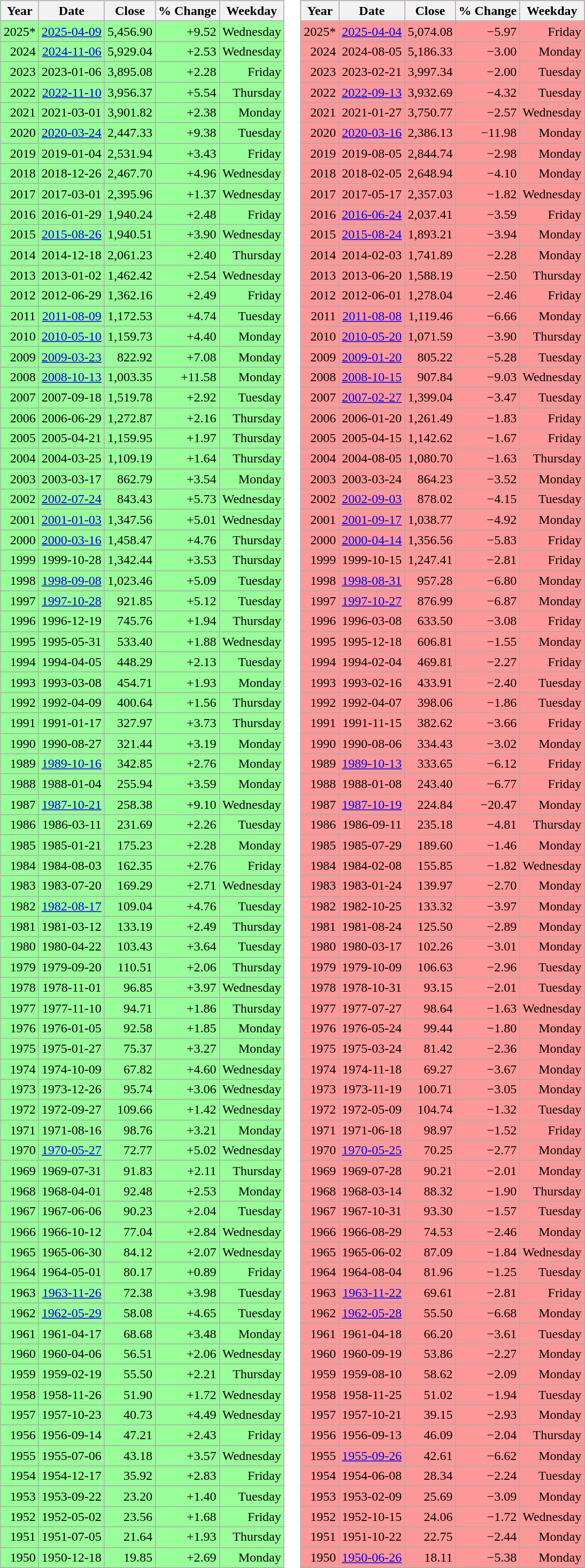<table>
<tr>
<td><br><table class="wikitable sortable" style="background:#9f9;text-align:right">
<tr>
<th>Year</th>
<th>Date</th>
<th>Close</th>
<th>% Change</th>
<th>Weekday</th>
</tr>
<tr>
<td>2025*</td>
<td><a href='#'>2025-04-09</a></td>
<td>5,456.90</td>
<td>+9.52</td>
<td>Wednesday</td>
</tr>
<tr>
<td>2024</td>
<td><a href='#'>2024-11-06</a></td>
<td>5,929.04</td>
<td>+2.53</td>
<td>Wednesday</td>
</tr>
<tr>
<td>2023</td>
<td>2023-01-06</td>
<td>3,895.08</td>
<td>+2.28</td>
<td>Friday</td>
</tr>
<tr>
<td>2022</td>
<td><a href='#'>2022-11-10</a></td>
<td>3,956.37</td>
<td>+5.54</td>
<td>Thursday</td>
</tr>
<tr>
<td>2021</td>
<td>2021-03-01</td>
<td>3,901.82</td>
<td>+2.38</td>
<td>Monday</td>
</tr>
<tr>
<td>2020</td>
<td><a href='#'>2020-03-24</a></td>
<td>2,447.33</td>
<td>+9.38</td>
<td>Tuesday</td>
</tr>
<tr>
<td>2019</td>
<td>2019-01-04</td>
<td>2,531.94</td>
<td>+3.43</td>
<td>Friday</td>
</tr>
<tr>
<td>2018</td>
<td>2018-12-26</td>
<td>2,467.70</td>
<td>+4.96</td>
<td>Wednesday</td>
</tr>
<tr>
<td>2017</td>
<td>2017-03-01</td>
<td>2,395.96</td>
<td>+1.37</td>
<td>Wednesday</td>
</tr>
<tr>
<td>2016</td>
<td>2016-01-29</td>
<td>1,940.24</td>
<td>+2.48</td>
<td>Friday</td>
</tr>
<tr>
<td>2015</td>
<td><a href='#'>2015-08-26</a></td>
<td>1,940.51</td>
<td>+3.90</td>
<td>Wednesday</td>
</tr>
<tr>
<td>2014</td>
<td>2014-12-18</td>
<td>2,061.23</td>
<td>+2.40</td>
<td>Thursday</td>
</tr>
<tr>
<td>2013</td>
<td>2013-01-02</td>
<td>1,462.42</td>
<td>+2.54</td>
<td>Wednesday</td>
</tr>
<tr>
<td>2012</td>
<td>2012-06-29</td>
<td>1,362.16</td>
<td>+2.49</td>
<td>Friday</td>
</tr>
<tr>
<td>2011</td>
<td><a href='#'>2011-08-09</a></td>
<td>1,172.53</td>
<td>+4.74</td>
<td>Tuesday</td>
</tr>
<tr>
<td>2010</td>
<td><a href='#'>2010-05-10</a></td>
<td>1,159.73</td>
<td>+4.40</td>
<td>Monday</td>
</tr>
<tr>
<td>2009</td>
<td><a href='#'>2009-03-23</a></td>
<td>822.92</td>
<td>+7.08</td>
<td>Monday</td>
</tr>
<tr>
<td>2008</td>
<td><a href='#'>2008-10-13</a></td>
<td>1,003.35</td>
<td>+11.58</td>
<td>Monday</td>
</tr>
<tr>
<td>2007</td>
<td>2007-09-18</td>
<td>1,519.78</td>
<td>+2.92</td>
<td>Tuesday</td>
</tr>
<tr>
<td>2006</td>
<td>2006-06-29</td>
<td>1,272.87</td>
<td>+2.16</td>
<td>Thursday</td>
</tr>
<tr>
<td>2005</td>
<td>2005-04-21</td>
<td>1,159.95</td>
<td>+1.97</td>
<td>Thursday</td>
</tr>
<tr>
<td>2004</td>
<td>2004-03-25</td>
<td>1,109.19</td>
<td>+1.64</td>
<td>Thursday</td>
</tr>
<tr>
<td>2003</td>
<td>2003-03-17</td>
<td>862.79</td>
<td>+3.54</td>
<td>Monday</td>
</tr>
<tr>
<td>2002</td>
<td><a href='#'>2002-07-24</a></td>
<td>843.43</td>
<td>+5.73</td>
<td>Wednesday</td>
</tr>
<tr>
<td>2001</td>
<td><a href='#'>2001-01-03</a></td>
<td>1,347.56</td>
<td>+5.01</td>
<td>Wednesday</td>
</tr>
<tr>
<td>2000</td>
<td><a href='#'>2000-03-16</a></td>
<td>1,458.47</td>
<td>+4.76</td>
<td>Thursday</td>
</tr>
<tr>
<td>1999</td>
<td>1999-10-28</td>
<td>1,342.44</td>
<td>+3.53</td>
<td>Thursday</td>
</tr>
<tr>
<td>1998</td>
<td><a href='#'>1998-09-08</a></td>
<td>1,023.46</td>
<td>+5.09</td>
<td>Tuesday</td>
</tr>
<tr>
<td>1997</td>
<td><a href='#'>1997-10-28</a></td>
<td>921.85</td>
<td>+5.12</td>
<td>Tuesday</td>
</tr>
<tr>
<td>1996</td>
<td>1996-12-19</td>
<td>745.76</td>
<td>+1.94</td>
<td>Thursday</td>
</tr>
<tr>
<td>1995</td>
<td>1995-05-31</td>
<td>533.40</td>
<td>+1.88</td>
<td>Wednesday</td>
</tr>
<tr>
<td>1994</td>
<td>1994-04-05</td>
<td>448.29</td>
<td>+2.13</td>
<td>Tuesday</td>
</tr>
<tr>
<td>1993</td>
<td>1993-03-08</td>
<td>454.71</td>
<td>+1.93</td>
<td>Monday</td>
</tr>
<tr>
<td>1992</td>
<td>1992-04-09</td>
<td>400.64</td>
<td>+1.56</td>
<td>Thursday</td>
</tr>
<tr>
<td>1991</td>
<td>1991-01-17</td>
<td>327.97</td>
<td>+3.73</td>
<td>Thursday</td>
</tr>
<tr>
<td>1990</td>
<td>1990-08-27</td>
<td>321.44</td>
<td>+3.19</td>
<td>Monday</td>
</tr>
<tr>
<td>1989</td>
<td><a href='#'>1989-10-16</a></td>
<td>342.85</td>
<td>+2.76</td>
<td>Monday</td>
</tr>
<tr>
<td>1988</td>
<td>1988-01-04</td>
<td>255.94</td>
<td>+3.59</td>
<td>Monday</td>
</tr>
<tr>
<td>1987</td>
<td><a href='#'>1987-10-21</a></td>
<td>258.38</td>
<td>+9.10</td>
<td>Wednesday</td>
</tr>
<tr>
<td>1986</td>
<td>1986-03-11</td>
<td>231.69</td>
<td>+2.26</td>
<td>Tuesday</td>
</tr>
<tr>
<td>1985</td>
<td>1985-01-21</td>
<td>175.23</td>
<td>+2.28</td>
<td>Monday</td>
</tr>
<tr>
<td>1984</td>
<td>1984-08-03</td>
<td>162.35</td>
<td>+2.76</td>
<td>Friday</td>
</tr>
<tr>
<td>1983</td>
<td>1983-07-20</td>
<td>169.29</td>
<td>+2.71</td>
<td>Wednesday</td>
</tr>
<tr>
<td>1982</td>
<td><a href='#'>1982-08-17</a></td>
<td>109.04</td>
<td>+4.76</td>
<td>Tuesday</td>
</tr>
<tr>
<td>1981</td>
<td>1981-03-12</td>
<td>133.19</td>
<td>+2.49</td>
<td>Thursday</td>
</tr>
<tr>
<td>1980</td>
<td>1980-04-22</td>
<td>103.43</td>
<td>+3.64</td>
<td>Tuesday</td>
</tr>
<tr>
<td>1979</td>
<td>1979-09-20</td>
<td>110.51</td>
<td>+2.06</td>
<td>Thursday</td>
</tr>
<tr>
<td>1978</td>
<td>1978-11-01</td>
<td>96.85</td>
<td>+3.97</td>
<td>Wednesday</td>
</tr>
<tr>
<td>1977</td>
<td>1977-11-10</td>
<td>94.71</td>
<td>+1.86</td>
<td>Thursday</td>
</tr>
<tr>
<td>1976</td>
<td>1976-01-05</td>
<td>92.58</td>
<td>+1.85</td>
<td>Monday</td>
</tr>
<tr>
<td>1975</td>
<td>1975-01-27</td>
<td>75.37</td>
<td>+3.27</td>
<td>Monday</td>
</tr>
<tr>
<td>1974</td>
<td>1974-10-09</td>
<td>67.82</td>
<td>+4.60</td>
<td>Wednesday</td>
</tr>
<tr>
<td>1973</td>
<td>1973-12-26</td>
<td>95.74</td>
<td>+3.06</td>
<td>Wednesday</td>
</tr>
<tr>
<td>1972</td>
<td>1972-09-27</td>
<td>109.66</td>
<td>+1.42</td>
<td>Wednesday</td>
</tr>
<tr>
<td>1971</td>
<td>1971-08-16</td>
<td>98.76</td>
<td>+3.21</td>
<td>Monday</td>
</tr>
<tr>
<td>1970</td>
<td><a href='#'>1970-05-27</a></td>
<td>72.77</td>
<td>+5.02</td>
<td>Wednesday</td>
</tr>
<tr>
<td>1969</td>
<td>1969-07-31</td>
<td>91.83</td>
<td>+2.11</td>
<td>Thursday</td>
</tr>
<tr>
<td>1968</td>
<td>1968-04-01</td>
<td>92.48</td>
<td>+2.53</td>
<td>Monday</td>
</tr>
<tr>
<td>1967</td>
<td>1967-06-06</td>
<td>90.23</td>
<td>+2.04</td>
<td>Tuesday</td>
</tr>
<tr>
<td>1966</td>
<td>1966-10-12</td>
<td>77.04</td>
<td>+2.84</td>
<td>Wednesday</td>
</tr>
<tr>
<td>1965</td>
<td>1965-06-30</td>
<td>84.12</td>
<td>+2.07</td>
<td>Wednesday</td>
</tr>
<tr>
<td>1964</td>
<td>1964-05-01</td>
<td>80.17</td>
<td>+0.89</td>
<td>Friday</td>
</tr>
<tr>
<td>1963</td>
<td><a href='#'>1963-11-26</a></td>
<td>72.38</td>
<td>+3.98</td>
<td>Tuesday</td>
</tr>
<tr>
<td>1962</td>
<td><a href='#'>1962-05-29</a></td>
<td>58.08</td>
<td>+4.65</td>
<td>Tuesday</td>
</tr>
<tr>
<td>1961</td>
<td>1961-04-17</td>
<td>68.68</td>
<td>+3.48</td>
<td>Monday</td>
</tr>
<tr>
<td>1960</td>
<td>1960-04-06</td>
<td>56.51</td>
<td>+2.06</td>
<td>Wednesday</td>
</tr>
<tr>
<td>1959</td>
<td>1959-02-19</td>
<td>55.50</td>
<td>+2.21</td>
<td>Thursday</td>
</tr>
<tr>
<td>1958</td>
<td>1958-11-26</td>
<td>51.90</td>
<td>+1.72</td>
<td>Wednesday</td>
</tr>
<tr>
<td>1957</td>
<td>1957-10-23</td>
<td>40.73</td>
<td>+4.49</td>
<td>Wednesday</td>
</tr>
<tr>
<td>1956</td>
<td>1956-09-14</td>
<td>47.21</td>
<td>+2.43</td>
<td>Friday</td>
</tr>
<tr>
<td>1955</td>
<td>1955-07-06</td>
<td>43.18</td>
<td>+3.57</td>
<td>Wednesday</td>
</tr>
<tr>
<td>1954</td>
<td>1954-12-17</td>
<td>35.92</td>
<td>+2.83</td>
<td>Friday</td>
</tr>
<tr>
<td>1953</td>
<td>1953-09-22</td>
<td>23.20</td>
<td>+1.40</td>
<td>Tuesday</td>
</tr>
<tr>
<td>1952</td>
<td>1952-05-02</td>
<td>23.56</td>
<td>+1.68</td>
<td>Friday</td>
</tr>
<tr>
<td>1951</td>
<td>1951-07-05</td>
<td>21.64</td>
<td>+1.93</td>
<td>Thursday</td>
</tr>
<tr>
<td>1950</td>
<td>1950-12-18</td>
<td>19.85</td>
<td>+2.69</td>
<td>Monday</td>
</tr>
</table>
</td>
<td><br><table class="wikitable sortable" style="background:#f99;text-align:right">
<tr>
<th>Year</th>
<th>Date</th>
<th>Close</th>
<th>% Change</th>
<th>Weekday</th>
</tr>
<tr>
<td>2025*</td>
<td><a href='#'>2025-04-04</a></td>
<td>5,074.08</td>
<td>−5.97</td>
<td>Friday</td>
</tr>
<tr>
<td>2024</td>
<td>2024-08-05</td>
<td>5,186.33</td>
<td>−3.00</td>
<td>Monday</td>
</tr>
<tr>
<td>2023</td>
<td>2023-02-21</td>
<td>3,997.34</td>
<td>−2.00</td>
<td>Tuesday</td>
</tr>
<tr>
<td>2022</td>
<td><a href='#'>2022-09-13</a></td>
<td>3,932.69</td>
<td>−4.32</td>
<td>Tuesday</td>
</tr>
<tr>
<td>2021</td>
<td>2021-01-27</td>
<td>3,750.77</td>
<td>−2.57</td>
<td>Wednesday</td>
</tr>
<tr>
<td>2020</td>
<td><a href='#'>2020-03-16</a></td>
<td>2,386.13</td>
<td>−11.98</td>
<td>Monday</td>
</tr>
<tr>
<td>2019</td>
<td>2019-08-05</td>
<td>2,844.74</td>
<td>−2.98</td>
<td>Monday</td>
</tr>
<tr>
<td>2018</td>
<td>2018-02-05</td>
<td>2,648.94</td>
<td>−4.10</td>
<td>Monday</td>
</tr>
<tr>
<td>2017</td>
<td>2017-05-17</td>
<td>2,357.03</td>
<td>−1.82</td>
<td>Wednesday</td>
</tr>
<tr>
<td>2016</td>
<td><a href='#'>2016-06-24</a></td>
<td>2,037.41</td>
<td>−3.59</td>
<td>Friday</td>
</tr>
<tr>
<td>2015</td>
<td><a href='#'>2015-08-24</a></td>
<td>1,893.21</td>
<td>−3.94</td>
<td>Monday</td>
</tr>
<tr>
<td>2014</td>
<td>2014-02-03</td>
<td>1,741.89</td>
<td>−2.28</td>
<td>Monday</td>
</tr>
<tr>
<td>2013</td>
<td>2013-06-20</td>
<td>1,588.19</td>
<td>−2.50</td>
<td>Thursday</td>
</tr>
<tr>
<td>2012</td>
<td>2012-06-01</td>
<td>1,278.04</td>
<td>−2.46</td>
<td>Friday</td>
</tr>
<tr>
<td>2011</td>
<td><a href='#'>2011-08-08</a></td>
<td>1,119.46</td>
<td>−6.66</td>
<td>Monday</td>
</tr>
<tr>
<td>2010</td>
<td><a href='#'>2010-05-20</a></td>
<td>1,071.59</td>
<td>−3.90</td>
<td>Thursday</td>
</tr>
<tr>
<td>2009</td>
<td><a href='#'>2009-01-20</a></td>
<td>805.22</td>
<td>−5.28</td>
<td>Tuesday</td>
</tr>
<tr>
<td>2008</td>
<td><a href='#'>2008-10-15</a></td>
<td>907.84</td>
<td>−9.03</td>
<td>Wednesday</td>
</tr>
<tr>
<td>2007</td>
<td><a href='#'>2007-02-27</a></td>
<td>1,399.04</td>
<td>−3.47</td>
<td>Tuesday</td>
</tr>
<tr>
<td>2006</td>
<td>2006-01-20</td>
<td>1,261.49</td>
<td>−1.83</td>
<td>Friday</td>
</tr>
<tr>
<td>2005</td>
<td>2005-04-15</td>
<td>1,142.62</td>
<td>−1.67</td>
<td>Friday</td>
</tr>
<tr>
<td>2004</td>
<td>2004-08-05</td>
<td>1,080.70</td>
<td>−1.63</td>
<td>Thursday</td>
</tr>
<tr>
<td>2003</td>
<td>2003-03-24</td>
<td>864.23</td>
<td>−3.52</td>
<td>Monday</td>
</tr>
<tr>
<td>2002</td>
<td><a href='#'>2002-09-03</a></td>
<td>878.02</td>
<td>−4.15</td>
<td>Tuesday</td>
</tr>
<tr>
<td>2001</td>
<td><a href='#'>2001-09-17</a></td>
<td>1,038.77</td>
<td>−4.92</td>
<td>Monday</td>
</tr>
<tr>
<td>2000</td>
<td><a href='#'>2000-04-14</a></td>
<td>1,356.56</td>
<td>−5.83</td>
<td>Friday</td>
</tr>
<tr>
<td>1999</td>
<td>1999-10-15</td>
<td>1,247.41</td>
<td>−2.81</td>
<td>Friday</td>
</tr>
<tr>
<td>1998</td>
<td><a href='#'>1998-08-31</a></td>
<td>957.28</td>
<td>−6.80</td>
<td>Monday</td>
</tr>
<tr>
<td>1997</td>
<td><a href='#'>1997-10-27</a></td>
<td>876.99</td>
<td>−6.87</td>
<td>Monday</td>
</tr>
<tr>
<td>1996</td>
<td>1996-03-08</td>
<td>633.50</td>
<td>−3.08</td>
<td>Friday</td>
</tr>
<tr>
<td>1995</td>
<td>1995-12-18</td>
<td>606.81</td>
<td>−1.55</td>
<td>Monday</td>
</tr>
<tr>
<td>1994</td>
<td>1994-02-04</td>
<td>469.81</td>
<td>−2.27</td>
<td>Friday</td>
</tr>
<tr>
<td>1993</td>
<td>1993-02-16</td>
<td>433.91</td>
<td>−2.40</td>
<td>Tuesday</td>
</tr>
<tr>
<td>1992</td>
<td>1992-04-07</td>
<td>398.06</td>
<td>−1.86</td>
<td>Tuesday</td>
</tr>
<tr>
<td>1991</td>
<td>1991-11-15</td>
<td>382.62</td>
<td>−3.66</td>
<td>Friday</td>
</tr>
<tr>
<td>1990</td>
<td>1990-08-06</td>
<td>334.43</td>
<td>−3.02</td>
<td>Monday</td>
</tr>
<tr>
<td>1989</td>
<td><a href='#'>1989-10-13</a></td>
<td>333.65</td>
<td>−6.12</td>
<td>Friday</td>
</tr>
<tr>
<td>1988</td>
<td>1988-01-08</td>
<td>243.40</td>
<td>−6.77</td>
<td>Friday</td>
</tr>
<tr>
<td>1987</td>
<td><a href='#'>1987-10-19</a></td>
<td>224.84</td>
<td>−20.47</td>
<td>Monday</td>
</tr>
<tr>
<td>1986</td>
<td>1986-09-11</td>
<td>235.18</td>
<td>−4.81</td>
<td>Thursday</td>
</tr>
<tr>
<td>1985</td>
<td>1985-07-29</td>
<td>189.60</td>
<td>−1.46</td>
<td>Monday</td>
</tr>
<tr>
<td>1984</td>
<td>1984-02-08</td>
<td>155.85</td>
<td>−1.82</td>
<td>Wednesday</td>
</tr>
<tr>
<td>1983</td>
<td>1983-01-24</td>
<td>139.97</td>
<td>−2.70</td>
<td>Monday</td>
</tr>
<tr>
<td>1982</td>
<td>1982-10-25</td>
<td>133.32</td>
<td>−3.97</td>
<td>Monday</td>
</tr>
<tr>
<td>1981</td>
<td>1981-08-24</td>
<td>125.50</td>
<td>−2.89</td>
<td>Monday</td>
</tr>
<tr>
<td>1980</td>
<td>1980-03-17</td>
<td>102.26</td>
<td>−3.01</td>
<td>Monday</td>
</tr>
<tr>
<td>1979</td>
<td>1979-10-09</td>
<td>106.63</td>
<td>−2.96</td>
<td>Tuesday</td>
</tr>
<tr>
<td>1978</td>
<td>1978-10-31</td>
<td>93.15</td>
<td>−2.01</td>
<td>Tuesday</td>
</tr>
<tr>
<td>1977</td>
<td>1977-07-27</td>
<td>98.64</td>
<td>−1.63</td>
<td>Wednesday</td>
</tr>
<tr>
<td>1976</td>
<td>1976-05-24</td>
<td>99.44</td>
<td>−1.80</td>
<td>Monday</td>
</tr>
<tr>
<td>1975</td>
<td>1975-03-24</td>
<td>81.42</td>
<td>−2.36</td>
<td>Monday</td>
</tr>
<tr>
<td>1974</td>
<td>1974-11-18</td>
<td>69.27</td>
<td>−3.67</td>
<td>Monday</td>
</tr>
<tr>
<td>1973</td>
<td>1973-11-19</td>
<td>100.71</td>
<td>−3.05</td>
<td>Monday</td>
</tr>
<tr>
<td>1972</td>
<td>1972-05-09</td>
<td>104.74</td>
<td>−1.32</td>
<td>Tuesday</td>
</tr>
<tr>
<td>1971</td>
<td>1971-06-18</td>
<td>98.97</td>
<td>−1.52</td>
<td>Friday</td>
</tr>
<tr>
<td>1970</td>
<td><a href='#'>1970-05-25</a></td>
<td>70.25</td>
<td>−2.77</td>
<td>Monday</td>
</tr>
<tr>
<td>1969</td>
<td>1969-07-28</td>
<td>90.21</td>
<td>−2.01</td>
<td>Monday</td>
</tr>
<tr>
<td>1968</td>
<td>1968-03-14</td>
<td>88.32</td>
<td>−1.90</td>
<td>Thursday</td>
</tr>
<tr>
<td>1967</td>
<td>1967-10-31</td>
<td>93.30</td>
<td>−1.57</td>
<td>Tuesday</td>
</tr>
<tr>
<td>1966</td>
<td>1966-08-29</td>
<td>74.53</td>
<td>−2.46</td>
<td>Monday</td>
</tr>
<tr>
<td>1965</td>
<td>1965-06-02</td>
<td>87.09</td>
<td>−1.84</td>
<td>Wednesday</td>
</tr>
<tr>
<td>1964</td>
<td>1964-08-04</td>
<td>81.96</td>
<td>−1.25</td>
<td>Tuesday</td>
</tr>
<tr>
<td>1963</td>
<td><a href='#'>1963-11-22</a></td>
<td>69.61</td>
<td>−2.81</td>
<td>Friday</td>
</tr>
<tr>
<td>1962</td>
<td><a href='#'>1962-05-28</a></td>
<td>55.50</td>
<td>−6.68</td>
<td>Monday</td>
</tr>
<tr>
<td>1961</td>
<td>1961-04-18</td>
<td>66.20</td>
<td>−3.61</td>
<td>Tuesday</td>
</tr>
<tr>
<td>1960</td>
<td>1960-09-19</td>
<td>53.86</td>
<td>−2.27</td>
<td>Monday</td>
</tr>
<tr>
<td>1959</td>
<td>1959-08-10</td>
<td>58.62</td>
<td>−2.09</td>
<td>Monday</td>
</tr>
<tr>
<td>1958</td>
<td>1958-11-25</td>
<td>51.02</td>
<td>−1.94</td>
<td>Tuesday</td>
</tr>
<tr>
<td>1957</td>
<td>1957-10-21</td>
<td>39.15</td>
<td>−2.93</td>
<td>Monday</td>
</tr>
<tr>
<td>1956</td>
<td>1956-09-13</td>
<td>46.09</td>
<td>−2.04</td>
<td>Thursday</td>
</tr>
<tr>
<td>1955</td>
<td><a href='#'>1955-09-26</a></td>
<td>42.61</td>
<td>−6.62</td>
<td>Monday</td>
</tr>
<tr>
<td>1954</td>
<td>1954-06-08</td>
<td>28.34</td>
<td>−2.24</td>
<td>Tuesday</td>
</tr>
<tr>
<td>1953</td>
<td>1953-02-09</td>
<td>25.69</td>
<td>−3.09</td>
<td>Monday</td>
</tr>
<tr>
<td>1952</td>
<td>1952-10-15</td>
<td>24.06</td>
<td>−1.72</td>
<td>Wednesday</td>
</tr>
<tr>
<td>1951</td>
<td>1951-10-22</td>
<td>22.75</td>
<td>−2.44</td>
<td>Monday</td>
</tr>
<tr>
<td>1950</td>
<td><a href='#'>1950-06-26</a></td>
<td>18.11</td>
<td>−5.38</td>
<td>Monday</td>
</tr>
</table>
</td>
</tr>
</table>
